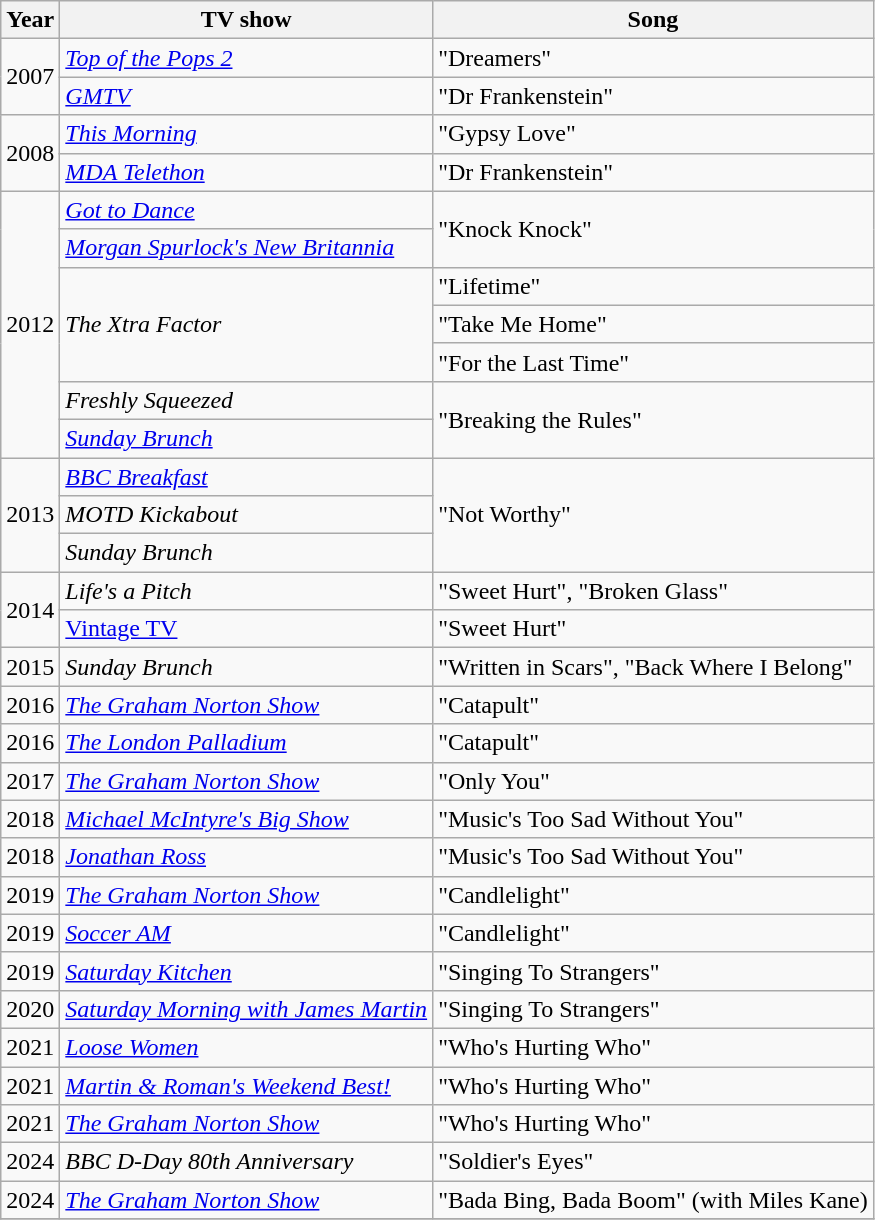<table class="wikitable">
<tr>
<th scope="col">Year</th>
<th scope="col">TV show</th>
<th scope="col">Song</th>
</tr>
<tr>
<td rowspan="2">2007</td>
<td><em><a href='#'>Top of the Pops 2</a></em></td>
<td>"Dreamers"</td>
</tr>
<tr>
<td><em><a href='#'>GMTV</a></em></td>
<td>"Dr Frankenstein"</td>
</tr>
<tr>
<td rowspan="2">2008</td>
<td><em><a href='#'>This Morning</a></em></td>
<td>"Gypsy Love"</td>
</tr>
<tr>
<td><em><a href='#'>MDA Telethon</a></em></td>
<td>"Dr Frankenstein"</td>
</tr>
<tr>
<td rowspan="7">2012</td>
<td><em><a href='#'>Got to Dance</a></em></td>
<td rowspan="2">"Knock Knock"</td>
</tr>
<tr>
<td><em><a href='#'>Morgan Spurlock's New Britannia</a></em></td>
</tr>
<tr>
<td rowspan="3"><em>The Xtra Factor</em></td>
<td>"Lifetime"</td>
</tr>
<tr>
<td>"Take Me Home"</td>
</tr>
<tr>
<td>"For the Last Time"</td>
</tr>
<tr>
<td><em>Freshly Squeezed</em></td>
<td rowspan="2">"Breaking the Rules"</td>
</tr>
<tr>
<td><em><a href='#'>Sunday Brunch</a></em></td>
</tr>
<tr>
<td rowspan="3">2013</td>
<td><em><a href='#'>BBC Breakfast</a></em></td>
<td rowspan="3">"Not Worthy"</td>
</tr>
<tr>
<td><em>MOTD Kickabout</em></td>
</tr>
<tr>
<td><em>Sunday Brunch</em></td>
</tr>
<tr>
<td rowspan="2">2014</td>
<td><em>Life's a Pitch</em></td>
<td>"Sweet Hurt", "Broken Glass"</td>
</tr>
<tr>
<td><a href='#'>Vintage TV</a></td>
<td>"Sweet Hurt"</td>
</tr>
<tr>
<td>2015</td>
<td><em>Sunday Brunch</em></td>
<td>"Written in Scars", "Back Where I Belong"</td>
</tr>
<tr>
<td>2016</td>
<td><em><a href='#'>The Graham Norton Show</a></em></td>
<td>"Catapult"</td>
</tr>
<tr>
<td>2016</td>
<td><em><a href='#'>The London Palladium</a></em></td>
<td>"Catapult"</td>
</tr>
<tr>
<td>2017</td>
<td><em><a href='#'>The Graham Norton Show</a></em></td>
<td>"Only You"</td>
</tr>
<tr>
<td>2018</td>
<td><em><a href='#'>Michael McIntyre's Big Show</a></em></td>
<td>"Music's Too Sad Without You"</td>
</tr>
<tr>
<td>2018</td>
<td><em><a href='#'>Jonathan Ross</a></em></td>
<td>"Music's Too Sad Without You"</td>
</tr>
<tr>
<td>2019</td>
<td><em><a href='#'>The Graham Norton Show</a></em></td>
<td>"Candlelight"</td>
</tr>
<tr>
<td>2019</td>
<td><em><a href='#'>Soccer AM</a></em></td>
<td>"Candlelight"</td>
</tr>
<tr>
<td>2019</td>
<td><em><a href='#'>Saturday Kitchen</a></em></td>
<td>"Singing To Strangers"</td>
</tr>
<tr>
<td>2020</td>
<td><em><a href='#'>Saturday Morning with James Martin</a></em></td>
<td>"Singing To Strangers"</td>
</tr>
<tr>
<td>2021</td>
<td><em><a href='#'>Loose Women</a></em></td>
<td>"Who's Hurting Who"</td>
</tr>
<tr>
<td>2021</td>
<td><em><a href='#'>Martin & Roman's Weekend Best!</a></em></td>
<td>"Who's Hurting Who"</td>
</tr>
<tr>
<td>2021</td>
<td><em><a href='#'>The Graham Norton Show</a></em></td>
<td>"Who's Hurting Who"</td>
</tr>
<tr>
<td>2024</td>
<td><em>BBC D-Day 80th Anniversary</em></td>
<td>"Soldier's Eyes"</td>
</tr>
<tr>
<td>2024</td>
<td><em><a href='#'>The Graham Norton Show</a></em></td>
<td>"Bada Bing, Bada Boom" (with Miles Kane)</td>
</tr>
<tr>
</tr>
</table>
